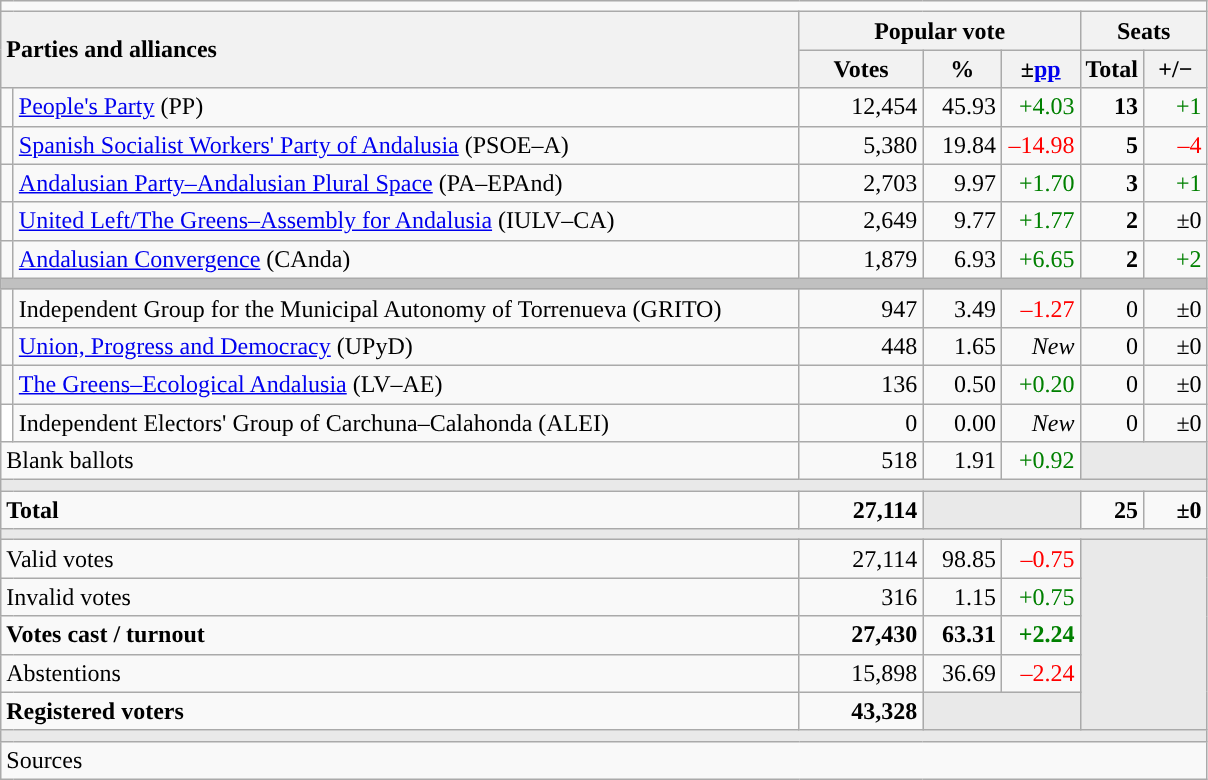<table class="wikitable" style="text-align:right;">
<tr>
<td colspan="7"></td>
</tr>
<tr>
<th style="text-align:left;" rowspan="2" colspan="2" width="525">Parties and alliances</th>
<th colspan="3">Popular vote</th>
<th colspan="2">Seats</th>
</tr>
<tr>
<th width="75">Votes</th>
<th width="45">%</th>
<th width="45">±<a href='#'>pp</a></th>
<th width="35">Total</th>
<th width="35">+/−</th>
</tr>
<tr>
<td width="1" style="color:inherit;background:"></td>
<td align="left"><a href='#'>People's Party</a> (PP)</td>
<td>12,454</td>
<td>45.93</td>
<td style="color:green;">+4.03</td>
<td><strong>13</strong></td>
<td style="color:green;">+1</td>
</tr>
<tr>
<td style="color:inherit;background:"></td>
<td align="left"><a href='#'>Spanish Socialist Workers' Party of Andalusia</a> (PSOE–A)</td>
<td>5,380</td>
<td>19.84</td>
<td style="color:red;">–14.98</td>
<td><strong>5</strong></td>
<td style="color:red;">–4</td>
</tr>
<tr>
<td style="color:inherit;background:"></td>
<td align="left"><a href='#'>Andalusian Party–Andalusian Plural Space</a> (PA–EPAnd)</td>
<td>2,703</td>
<td>9.97</td>
<td style="color:green;">+1.70</td>
<td><strong>3</strong></td>
<td style="color:green;">+1</td>
</tr>
<tr>
<td style="color:inherit;background:"></td>
<td align="left"><a href='#'>United Left/The Greens–Assembly for Andalusia</a> (IULV–CA)</td>
<td>2,649</td>
<td>9.77</td>
<td style="color:green;">+1.77</td>
<td><strong>2</strong></td>
<td>±0</td>
</tr>
<tr>
<td style="color:inherit;background:"></td>
<td align="left"><a href='#'>Andalusian Convergence</a> (CAnda)</td>
<td>1,879</td>
<td>6.93</td>
<td style="color:green;">+6.65</td>
<td><strong>2</strong></td>
<td style="color:green;">+2</td>
</tr>
<tr>
<td colspan="7" bgcolor="#C0C0C0"></td>
</tr>
<tr>
<td style="color:inherit;background:"></td>
<td align="left">Independent Group for the Municipal Autonomy of Torrenueva (GRITO)</td>
<td>947</td>
<td>3.49</td>
<td style="color:red;">–1.27</td>
<td>0</td>
<td>±0</td>
</tr>
<tr>
<td style="color:inherit;background:"></td>
<td align="left"><a href='#'>Union, Progress and Democracy</a> (UPyD)</td>
<td>448</td>
<td>1.65</td>
<td><em>New</em></td>
<td>0</td>
<td>±0</td>
</tr>
<tr>
<td style="color:inherit;background:"></td>
<td align="left"><a href='#'>The Greens–Ecological Andalusia</a> (LV–AE)</td>
<td>136</td>
<td>0.50</td>
<td style="color:green;">+0.20</td>
<td>0</td>
<td>±0</td>
</tr>
<tr>
<td bgcolor="white"></td>
<td align="left">Independent Electors' Group of Carchuna–Calahonda (ALEI)</td>
<td>0</td>
<td>0.00</td>
<td><em>New</em></td>
<td>0</td>
<td>±0</td>
</tr>
<tr>
<td align="left" colspan="2">Blank ballots</td>
<td>518</td>
<td>1.91</td>
<td style="color:green;">+0.92</td>
<td bgcolor="#E9E9E9" colspan="2"></td>
</tr>
<tr>
<td colspan="7" bgcolor="#E9E9E9"></td>
</tr>
<tr style="font-weight:bold;">
<td align="left" colspan="2">Total</td>
<td>27,114</td>
<td bgcolor="#E9E9E9" colspan="2"></td>
<td>25</td>
<td>±0</td>
</tr>
<tr>
<td colspan="7" bgcolor="#E9E9E9"></td>
</tr>
<tr>
<td align="left" colspan="2">Valid votes</td>
<td>27,114</td>
<td>98.85</td>
<td style="color:red;">–0.75</td>
<td bgcolor="#E9E9E9" colspan="2" rowspan="5"></td>
</tr>
<tr>
<td align="left" colspan="2">Invalid votes</td>
<td>316</td>
<td>1.15</td>
<td style="color:green;">+0.75</td>
</tr>
<tr style="font-weight:bold;">
<td align="left" colspan="2">Votes cast / turnout</td>
<td>27,430</td>
<td>63.31</td>
<td style="color:green;">+2.24</td>
</tr>
<tr>
<td align="left" colspan="2">Abstentions</td>
<td>15,898</td>
<td>36.69</td>
<td style="color:red;">–2.24</td>
</tr>
<tr style="font-weight:bold;">
<td align="left" colspan="2">Registered voters</td>
<td>43,328</td>
<td bgcolor="#E9E9E9" colspan="2"></td>
</tr>
<tr>
<td colspan="7" bgcolor="#E9E9E9"></td>
</tr>
<tr>
<td align="left" colspan="7">Sources</td>
</tr>
</table>
